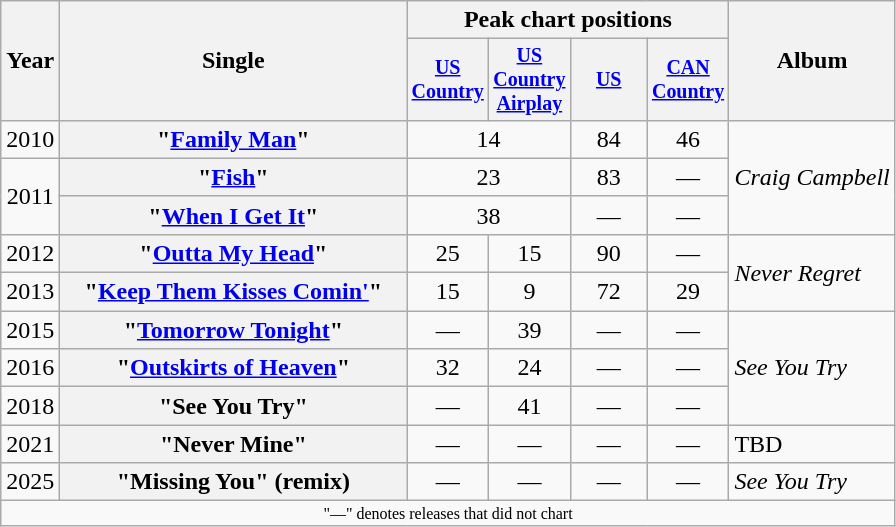<table class="wikitable plainrowheaders" style="text-align:center;">
<tr>
<th rowspan="2">Year</th>
<th rowspan="2" style="width:14em;">Single</th>
<th colspan="4">Peak chart positions</th>
<th rowspan="2">Album</th>
</tr>
<tr style="font-size:smaller;">
<th style="width:45px;"><a href='#'>US Country</a><br></th>
<th style="width:45px;"><a href='#'>US Country Airplay</a><br></th>
<th style="width:45px;"><a href='#'>US</a><br></th>
<th style="width:45px;"><a href='#'>CAN Country</a><br></th>
</tr>
<tr>
<td>2010</td>
<th scope="row">"<a href='#'>Family Man</a>"</th>
<td colspan="2">14</td>
<td>84</td>
<td>46</td>
<td style="text-align:left;" rowspan="3"><em>Craig Campbell</em></td>
</tr>
<tr>
<td rowspan="2">2011</td>
<th scope="row">"<a href='#'>Fish</a>"</th>
<td colspan="2">23</td>
<td>83</td>
<td>—</td>
</tr>
<tr>
<th scope="row">"<a href='#'>When I Get It</a>"</th>
<td colspan="2">38</td>
<td>—</td>
<td>—</td>
</tr>
<tr>
<td>2012</td>
<th scope="row">"<a href='#'>Outta My Head</a>"</th>
<td>25</td>
<td>15</td>
<td>90</td>
<td>—</td>
<td style="text-align:left;" rowspan="2"><em>Never Regret</em></td>
</tr>
<tr>
<td>2013</td>
<th scope="row">"<a href='#'>Keep Them Kisses Comin'</a>"</th>
<td>15</td>
<td>9</td>
<td>72</td>
<td>29</td>
</tr>
<tr>
<td>2015</td>
<th scope="row">"<a href='#'>Tomorrow Tonight</a>"</th>
<td>—</td>
<td>39</td>
<td>—</td>
<td>—</td>
<td style="text-align:left;" rowspan="3"><em>See You Try</em></td>
</tr>
<tr>
<td>2016</td>
<th scope="row">"<a href='#'>Outskirts of Heaven</a>"</th>
<td>32</td>
<td>24</td>
<td>—</td>
<td>—</td>
</tr>
<tr>
<td>2018</td>
<th scope="row">"See You Try"</th>
<td>—</td>
<td>41</td>
<td>—</td>
<td>—</td>
</tr>
<tr>
<td>2021</td>
<th scope="row">"Never Mine"</th>
<td>—</td>
<td>—</td>
<td>—</td>
<td>—</td>
<td style="text-align:left;">TBD</td>
</tr>
<tr>
<td>2025</td>
<th scope="row">"Missing You" (remix)</th>
<td>—</td>
<td>—</td>
<td>—</td>
<td>—</td>
<td style="text-align:left;"><em>See You Try</em></td>
</tr>
<tr>
<td colspan="7" style="font-size:8pt">"—" denotes releases that did not chart</td>
</tr>
</table>
